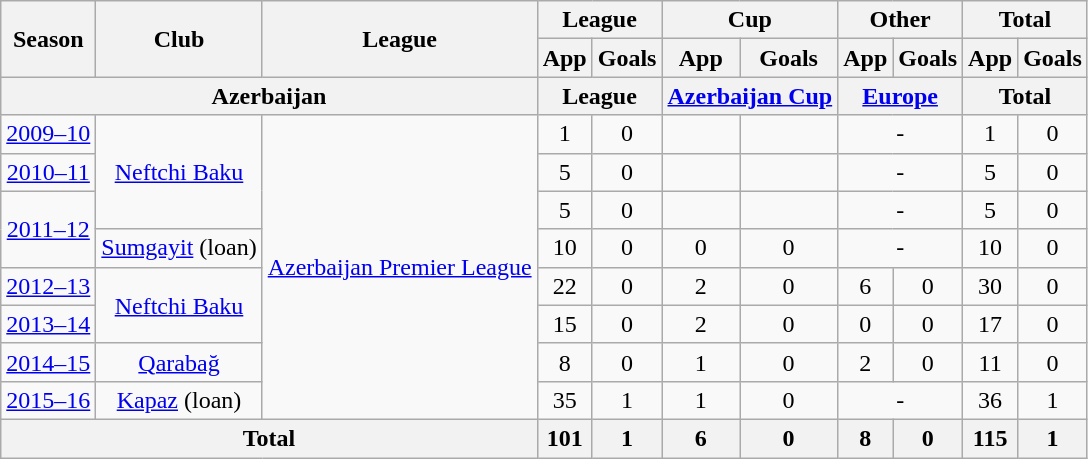<table class="wikitable">
<tr>
<th rowspan=2>Season</th>
<th ! rowspan=2>Club</th>
<th ! rowspan=2>League</th>
<th ! colspan=2>League</th>
<th ! colspan=2>Cup</th>
<th ! colspan=2>Other</th>
<th colspan=3>Total</th>
</tr>
<tr>
<th>App</th>
<th>Goals</th>
<th>App</th>
<th>Goals</th>
<th>App</th>
<th>Goals</th>
<th>App</th>
<th>Goals</th>
</tr>
<tr>
<th colspan=3>Azerbaijan</th>
<th ! colspan=2>League</th>
<th ! colspan=2><a href='#'>Azerbaijan Cup</a></th>
<th ! colspan=2><a href='#'>Europe</a></th>
<th colspan=3>Total</th>
</tr>
<tr align=center>
<td><a href='#'>2009–10</a></td>
<td rowspan="3"><a href='#'>Neftchi Baku</a></td>
<td rowspan="8"><a href='#'>Azerbaijan Premier League</a></td>
<td>1</td>
<td>0</td>
<td></td>
<td></td>
<td colspan="2">-</td>
<td>1</td>
<td>0</td>
</tr>
<tr align=center>
<td><a href='#'>2010–11</a></td>
<td>5</td>
<td>0</td>
<td></td>
<td></td>
<td colspan="2">-</td>
<td>5</td>
<td>0</td>
</tr>
<tr align=center>
<td rowspan="2"><a href='#'>2011–12</a></td>
<td>5</td>
<td>0</td>
<td></td>
<td></td>
<td colspan="2">-</td>
<td>5</td>
<td>0</td>
</tr>
<tr align=center>
<td rowspan="1"><a href='#'>Sumgayit</a> (loan)</td>
<td>10</td>
<td>0</td>
<td>0</td>
<td>0</td>
<td colspan="2">-</td>
<td>10</td>
<td>0</td>
</tr>
<tr align=center>
<td><a href='#'>2012–13</a></td>
<td rowspan="2"><a href='#'>Neftchi Baku</a></td>
<td>22</td>
<td>0</td>
<td>2</td>
<td>0</td>
<td>6</td>
<td>0</td>
<td>30</td>
<td>0</td>
</tr>
<tr align=center>
<td><a href='#'>2013–14</a></td>
<td>15</td>
<td>0</td>
<td>2</td>
<td>0</td>
<td>0</td>
<td>0</td>
<td>17</td>
<td>0</td>
</tr>
<tr align=center>
<td><a href='#'>2014–15</a></td>
<td rowspan="1"><a href='#'>Qarabağ</a></td>
<td>8</td>
<td>0</td>
<td>1</td>
<td>0</td>
<td>2</td>
<td>0</td>
<td>11</td>
<td>0</td>
</tr>
<tr align=center>
<td><a href='#'>2015–16</a></td>
<td rowspan="1"><a href='#'>Kapaz</a> (loan)</td>
<td>35</td>
<td>1</td>
<td>1</td>
<td>0</td>
<td colspan="2">-</td>
<td>36</td>
<td>1</td>
</tr>
<tr align=center>
<th colspan="3">Total</th>
<th>101</th>
<th>1</th>
<th>6</th>
<th>0</th>
<th>8</th>
<th>0</th>
<th>115</th>
<th>1</th>
</tr>
</table>
